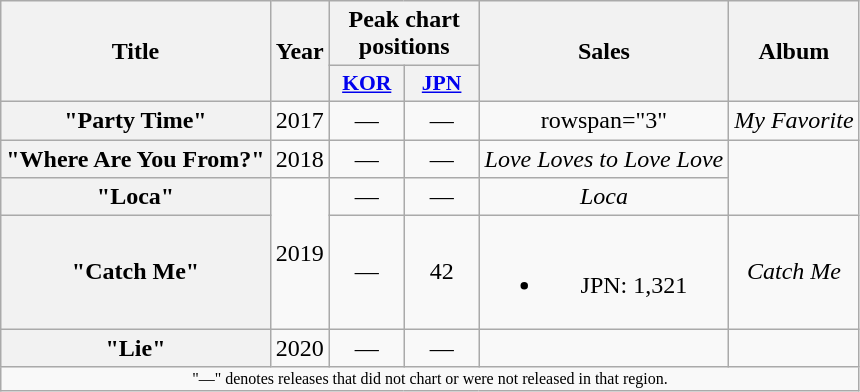<table class="wikitable plainrowheaders" style="text-align:center;">
<tr>
<th scope="col" rowspan="2">Title</th>
<th scope="col" rowspan="2">Year</th>
<th scope="col" colspan="2">Peak chart <br> positions</th>
<th scope="col" rowspan="2">Sales</th>
<th scope="col" rowspan="2">Album</th>
</tr>
<tr>
<th scope="col" style="width:3em;font-size:90%;"><a href='#'>KOR</a><br></th>
<th scope="col" style="width:3em;font-size:90%;"><a href='#'>JPN</a><br></th>
</tr>
<tr>
<th scope="row">"Party Time"</th>
<td>2017</td>
<td>—</td>
<td>—</td>
<td>rowspan="3" </td>
<td><em>My Favorite</em></td>
</tr>
<tr>
<th scope="row">"Where Are You From?" </th>
<td>2018</td>
<td>—</td>
<td>—</td>
<td><em>Love Loves to Love Love</em></td>
</tr>
<tr>
<th scope="row">"Loca"</th>
<td rowspan="2">2019</td>
<td>—</td>
<td>—</td>
<td><em>Loca</em></td>
</tr>
<tr>
<th scope="row">"Catch Me"</th>
<td>—</td>
<td>42</td>
<td><br><ul><li>JPN: 1,321 </li></ul></td>
<td><em>Catch Me</em></td>
</tr>
<tr>
<th scope="row">"Lie" </th>
<td>2020</td>
<td>—</td>
<td>—</td>
<td></td>
<td></td>
</tr>
<tr>
<td colspan="6" style="font-size:8pt">"—" denotes releases that did not chart or were not released in that region.</td>
</tr>
</table>
